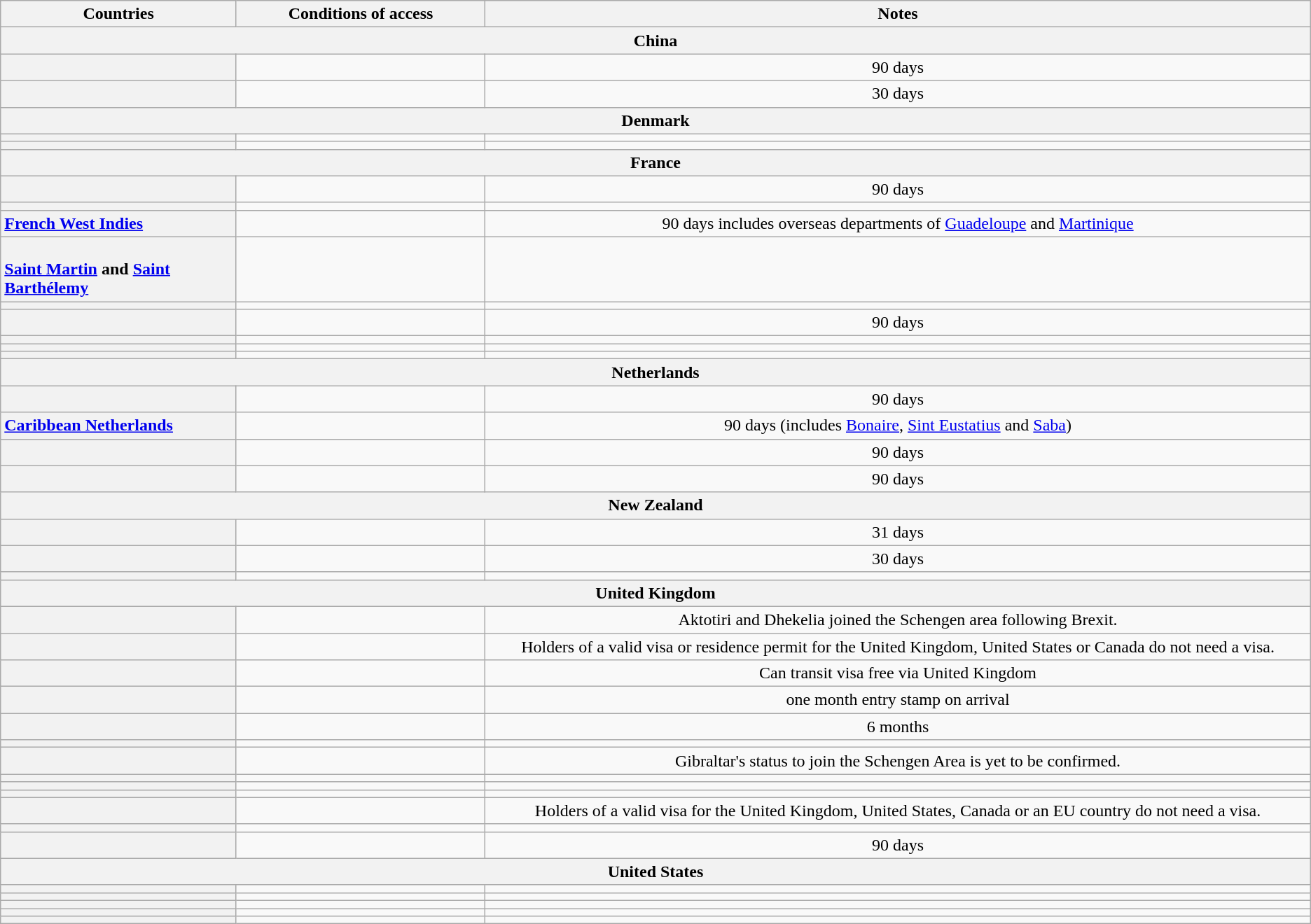<table class="wikitable" style="text-align: center; table-layout: fixed;">
<tr>
<th style="width:18%;">Countries</th>
<th style="width:19%;">Conditions of access</th>
<th>Notes</th>
</tr>
<tr>
<th colspan="3">China</th>
</tr>
<tr>
<th style="text-align: left;"></th>
<td></td>
<td>90 days</td>
</tr>
<tr>
<th style="text-align: left;"></th>
<td></td>
<td>30 days</td>
</tr>
<tr>
<th colspan="3">Denmark</th>
</tr>
<tr>
<th style="text-align: left;"></th>
<td></td>
<td></td>
</tr>
<tr>
<th style="text-align: left;"></th>
<td></td>
<td></td>
</tr>
<tr>
<th colspan="3">France</th>
</tr>
<tr>
<th style="text-align: left;"></th>
<td></td>
<td>90 days</td>
</tr>
<tr>
<th style="text-align: left;"></th>
<td></td>
<td></td>
</tr>
<tr>
<th style="text-align: left;"> <a href='#'>French West Indies</a></th>
<td></td>
<td>90 days includes overseas departments of <a href='#'>Guadeloupe</a> and <a href='#'>Martinique</a></td>
</tr>
<tr>
<th style="text-align: left;"><br> <a href='#'>Saint Martin</a> and <a href='#'>Saint Barthélemy</a></th>
<td></td>
<td></td>
</tr>
<tr>
<th style="text-align: left;"></th>
<td></td>
<td></td>
</tr>
<tr>
<th style="text-align: left;"></th>
<td></td>
<td>90 days</td>
</tr>
<tr>
<th style="text-align: left;"></th>
<td></td>
<td></td>
</tr>
<tr>
<th style="text-align: left;"></th>
<td></td>
<td></td>
</tr>
<tr>
<th style="text-align: left;"></th>
<td></td>
<td></td>
</tr>
<tr>
<th colspan="3">Netherlands</th>
</tr>
<tr>
<th style="text-align: left;"></th>
<td></td>
<td>90 days</td>
</tr>
<tr>
<th style="text-align: left;"> <a href='#'>Caribbean Netherlands</a></th>
<td></td>
<td>90 days (includes <a href='#'>Bonaire</a>, <a href='#'>Sint Eustatius</a> and <a href='#'>Saba</a>)</td>
</tr>
<tr>
<th style="text-align: left;"></th>
<td></td>
<td>90 days</td>
</tr>
<tr>
<th style="text-align: left;"></th>
<td></td>
<td>90 days</td>
</tr>
<tr>
<th colspan="3">New Zealand</th>
</tr>
<tr>
<th style="text-align: left;"></th>
<td></td>
<td>31 days</td>
</tr>
<tr>
<th style="text-align: left;"></th>
<td></td>
<td>30 days</td>
</tr>
<tr>
<th style="text-align: left;"></th>
<td></td>
<td></td>
</tr>
<tr>
<th colspan="3">United Kingdom</th>
</tr>
<tr>
<th style="text-align: left;"></th>
<td></td>
<td>Aktotiri and Dhekelia joined the Schengen area following Brexit.</td>
</tr>
<tr>
<th style="text-align: left;"></th>
<td></td>
<td>Holders of a valid visa or residence permit for the United Kingdom, United States or Canada do not need a visa.</td>
</tr>
<tr>
<th style="text-align: left;"></th>
<td></td>
<td>Can transit visa free via United Kingdom</td>
</tr>
<tr>
<th style="text-align: left;"></th>
<td></td>
<td>one month entry stamp on arrival</td>
</tr>
<tr>
<th style="text-align: left;"></th>
<td></td>
<td>6 months</td>
</tr>
<tr>
<th style="text-align: left;"></th>
<td></td>
<td></td>
</tr>
<tr>
<th style="text-align: left;"></th>
<td></td>
<td>Gibraltar's status to join the Schengen Area is yet to be confirmed.</td>
</tr>
<tr>
<th style="text-align: left;"></th>
<td></td>
<td></td>
</tr>
<tr>
<th style="text-align: left;"></th>
<td></td>
<td></td>
</tr>
<tr>
<th style="text-align: left;"></th>
<td></td>
<td></td>
</tr>
<tr>
<th style="text-align: left;"></th>
<td></td>
<td>Holders of a valid visa for the United Kingdom, United States, Canada or an EU country do not need a visa.</td>
</tr>
<tr>
<th style="text-align: left;"></th>
<td></td>
<td></td>
</tr>
<tr>
<th style="text-align: left;"></th>
<td> </td>
<td>90 days</td>
</tr>
<tr>
<th colspan="3">United States</th>
</tr>
<tr>
<th style="text-align: left;"></th>
<td></td>
<td></td>
</tr>
<tr>
<th style="text-align: left;"></th>
<td></td>
<td></td>
</tr>
<tr>
<th style="text-align: left;"></th>
<td></td>
<td></td>
</tr>
<tr>
<th style="text-align: left;"></th>
<td></td>
<td></td>
</tr>
<tr>
<th style="text-align: left;"></th>
<td></td>
<td></td>
</tr>
</table>
